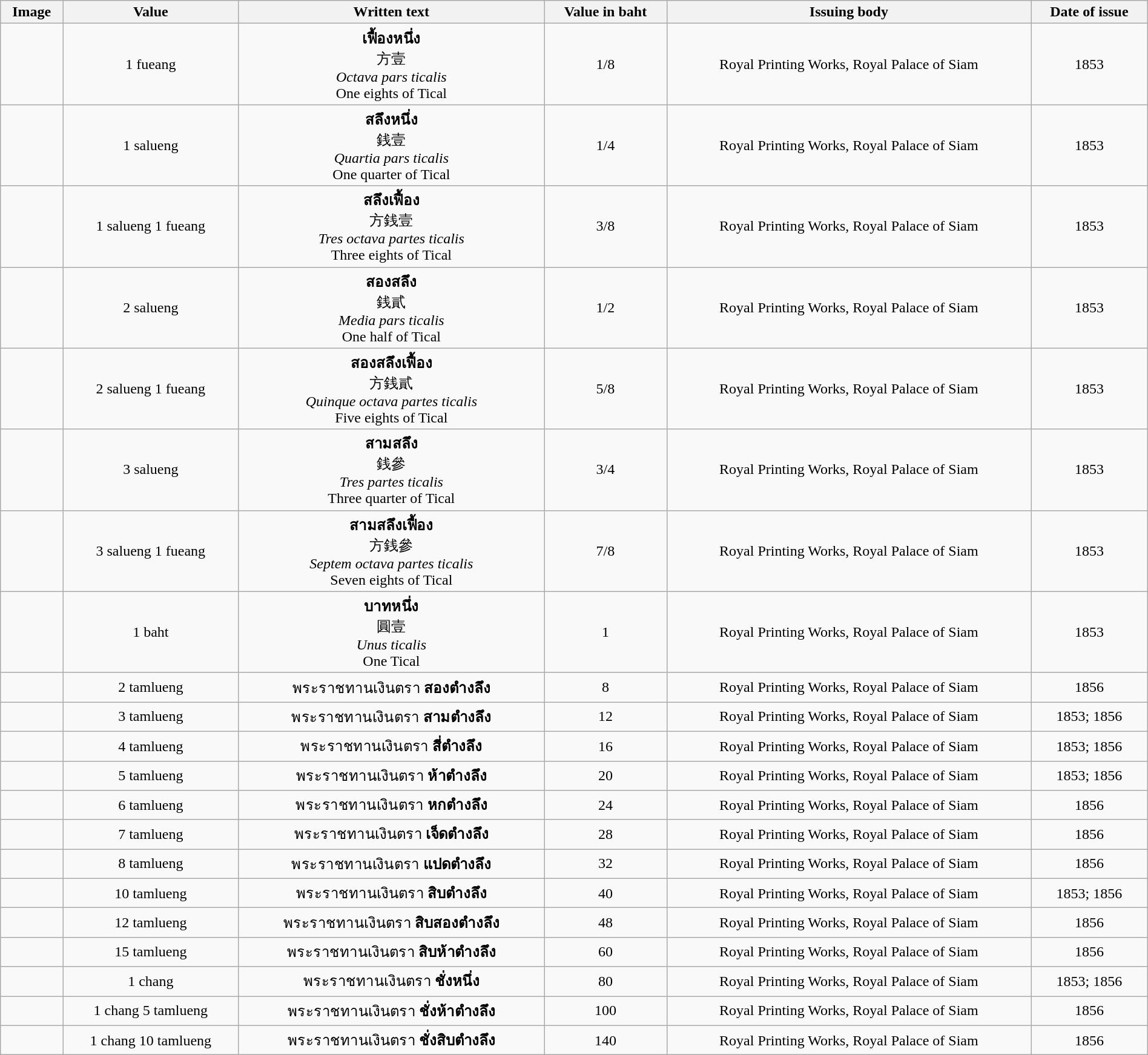<table class="wikitable" style="width:100%; text-align: center">
<tr>
<th>Image</th>
<th>Value</th>
<th>Written text</th>
<th>Value in baht</th>
<th>Issuing body</th>
<th>Date of issue</th>
</tr>
<tr>
<td></td>
<td>1 fueang</td>
<td><strong>เฟื้องหนึ่ง</strong><br>方壹<br><em>Octava pars ticalis</em><br>One eights of Tical</td>
<td>1/8</td>
<td>Royal Printing Works, Royal Palace of Siam</td>
<td>1853</td>
</tr>
<tr>
<td></td>
<td>1 salueng</td>
<td><strong>สลึงหนึ่ง</strong><br>銭壹<br><em>Quartia pars ticalis</em><br>One quarter of Tical</td>
<td>1/4</td>
<td>Royal Printing Works, Royal Palace of Siam</td>
<td>1853</td>
</tr>
<tr>
<td></td>
<td>1 salueng 1 fueang</td>
<td><strong>สลึงเฟื้อง</strong><br>方銭壹<br><em>Tres octava partes ticalis</em><br>Three eights of Tical</td>
<td>3/8</td>
<td>Royal Printing Works, Royal Palace of Siam</td>
<td>1853</td>
</tr>
<tr>
<td></td>
<td>2 salueng</td>
<td><strong>สองสลึง</strong><br>銭貳<br><em>Media pars ticalis</em><br>One half of Tical</td>
<td>1/2</td>
<td>Royal Printing Works, Royal Palace of Siam</td>
<td>1853</td>
</tr>
<tr>
<td></td>
<td>2 salueng 1 fueang</td>
<td><strong>สองสลึงเฟื้อง</strong><br>方銭貳<br><em>Quinque octava partes ticalis</em><br>Five eights of Tical</td>
<td>5/8</td>
<td>Royal Printing Works, Royal Palace of Siam</td>
<td>1853</td>
</tr>
<tr>
<td></td>
<td>3 salueng</td>
<td><strong>สามสลึง</strong><br>銭參<br><em>Tres partes ticalis</em><br>Three quarter of Tical</td>
<td>3/4</td>
<td>Royal Printing Works, Royal Palace of Siam</td>
<td>1853</td>
</tr>
<tr>
<td></td>
<td>3 salueng 1 fueang</td>
<td><strong>สามสลึงเฟื้อง</strong><br>方銭參<br><em>Septem octava partes ticalis</em><br>Seven eights of Tical</td>
<td>7/8</td>
<td>Royal Printing Works, Royal Palace of Siam</td>
<td>1853</td>
</tr>
<tr>
<td></td>
<td>1 baht</td>
<td><strong>บาทหนึ่ง</strong><br>圓壹<br><em>Unus ticalis</em><br>One Tical</td>
<td>1</td>
<td>Royal Printing Works, Royal Palace of Siam</td>
<td>1853</td>
</tr>
<tr>
<td></td>
<td>2 tamlueng</td>
<td>พระราชทานเงินตรา <strong>สองตำงลึง</strong></td>
<td>8</td>
<td>Royal Printing Works, Royal Palace of Siam</td>
<td>1856</td>
</tr>
<tr>
<td></td>
<td>3 tamlueng</td>
<td>พระราชทานเงินตรา <strong>สามตำงลึง</strong></td>
<td>12</td>
<td>Royal Printing Works, Royal Palace of Siam</td>
<td>1853; 1856</td>
</tr>
<tr>
<td></td>
<td>4 tamlueng</td>
<td>พระราชทานเงินตรา <strong>สี่ตำงลึง</strong></td>
<td>16</td>
<td>Royal Printing Works, Royal Palace of Siam</td>
<td>1853; 1856</td>
</tr>
<tr>
<td></td>
<td>5 tamlueng</td>
<td>พระราชทานเงินตรา <strong>ห้าตำงลึง</strong></td>
<td>20</td>
<td>Royal Printing Works, Royal Palace of Siam</td>
<td>1853; 1856</td>
</tr>
<tr>
<td></td>
<td>6 tamlueng</td>
<td>พระราชทานเงินตรา <strong>หกตำงลึง</strong></td>
<td>24</td>
<td>Royal Printing Works, Royal Palace of Siam</td>
<td>1856</td>
</tr>
<tr>
<td></td>
<td>7 tamlueng</td>
<td>พระราชทานเงินตรา <strong>เจ็ดตำงลึง</strong></td>
<td>28</td>
<td>Royal Printing Works, Royal Palace of Siam</td>
<td>1856</td>
</tr>
<tr>
<td></td>
<td>8 tamlueng</td>
<td>พระราชทานเงินตรา <strong>แปดตำงลึง</strong></td>
<td>32</td>
<td>Royal Printing Works, Royal Palace of Siam</td>
<td>1856</td>
</tr>
<tr>
<td></td>
<td>10 tamlueng</td>
<td>พระราชทานเงินตรา <strong>สิบตำงลึง</strong></td>
<td>40</td>
<td>Royal Printing Works, Royal Palace of Siam</td>
<td>1853; 1856</td>
</tr>
<tr>
<td></td>
<td>12 tamlueng</td>
<td>พระราชทานเงินตรา <strong>สิบสองตำงลึง</strong></td>
<td>48</td>
<td>Royal Printing Works, Royal Palace of Siam</td>
<td>1856</td>
</tr>
<tr>
<td></td>
<td>15 tamlueng</td>
<td>พระราชทานเงินตรา <strong>สิบห้าตำงลึง</strong></td>
<td>60</td>
<td>Royal Printing Works, Royal Palace of Siam</td>
<td>1856</td>
</tr>
<tr>
<td></td>
<td>1 chang</td>
<td>พระราชทานเงินตรา <strong>ชั่งหนึ่ง</strong></td>
<td>80</td>
<td>Royal Printing Works, Royal Palace of Siam</td>
<td>1853; 1856</td>
</tr>
<tr>
<td></td>
<td>1 chang 5 tamlueng</td>
<td>พระราชทานเงินตรา <strong>ชั่งห้าตำงลึง</strong></td>
<td>100</td>
<td>Royal Printing Works, Royal Palace of Siam</td>
<td>1856</td>
</tr>
<tr>
<td></td>
<td>1 chang 10 tamlueng</td>
<td>พระราชทานเงินตรา <strong>ชั่งสิบตำงลึง</strong></td>
<td>140</td>
<td>Royal Printing Works, Royal Palace of Siam</td>
<td>1856</td>
</tr>
</table>
